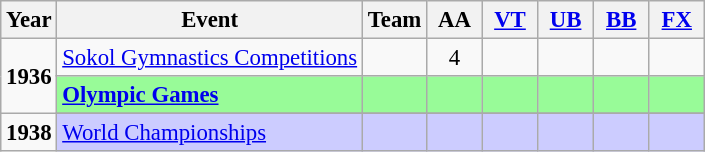<table class="wikitable" style="text-align:center; font-size:95%;">
<tr>
<th align=center>Year</th>
<th align=center>Event</th>
<th style="width:30px;">Team</th>
<th style="width:30px;">AA</th>
<th style="width:30px;"><a href='#'>VT</a></th>
<th style="width:30px;"><a href='#'>UB</a></th>
<th style="width:30px;"><a href='#'>BB</a></th>
<th style="width:30px;"><a href='#'>FX</a></th>
</tr>
<tr>
<td rowspan="2"><strong>1936</strong></td>
<td align=left><a href='#'>Sokol Gymnastics Competitions</a></td>
<td></td>
<td>4</td>
<td></td>
<td></td>
<td></td>
<td></td>
</tr>
<tr style="background:#98fb98;">
<td align=left><strong><a href='#'>Olympic Games</a></strong></td>
<td></td>
<td></td>
<td></td>
<td></td>
<td></td>
<td></td>
</tr>
<tr>
<td rowspan="2"><strong>1938</strong></td>
</tr>
<tr bgcolor=#CCCCFF>
<td align=left><a href='#'>World Championships</a></td>
<td></td>
<td></td>
<td></td>
<td></td>
<td></td>
<td></td>
</tr>
</table>
